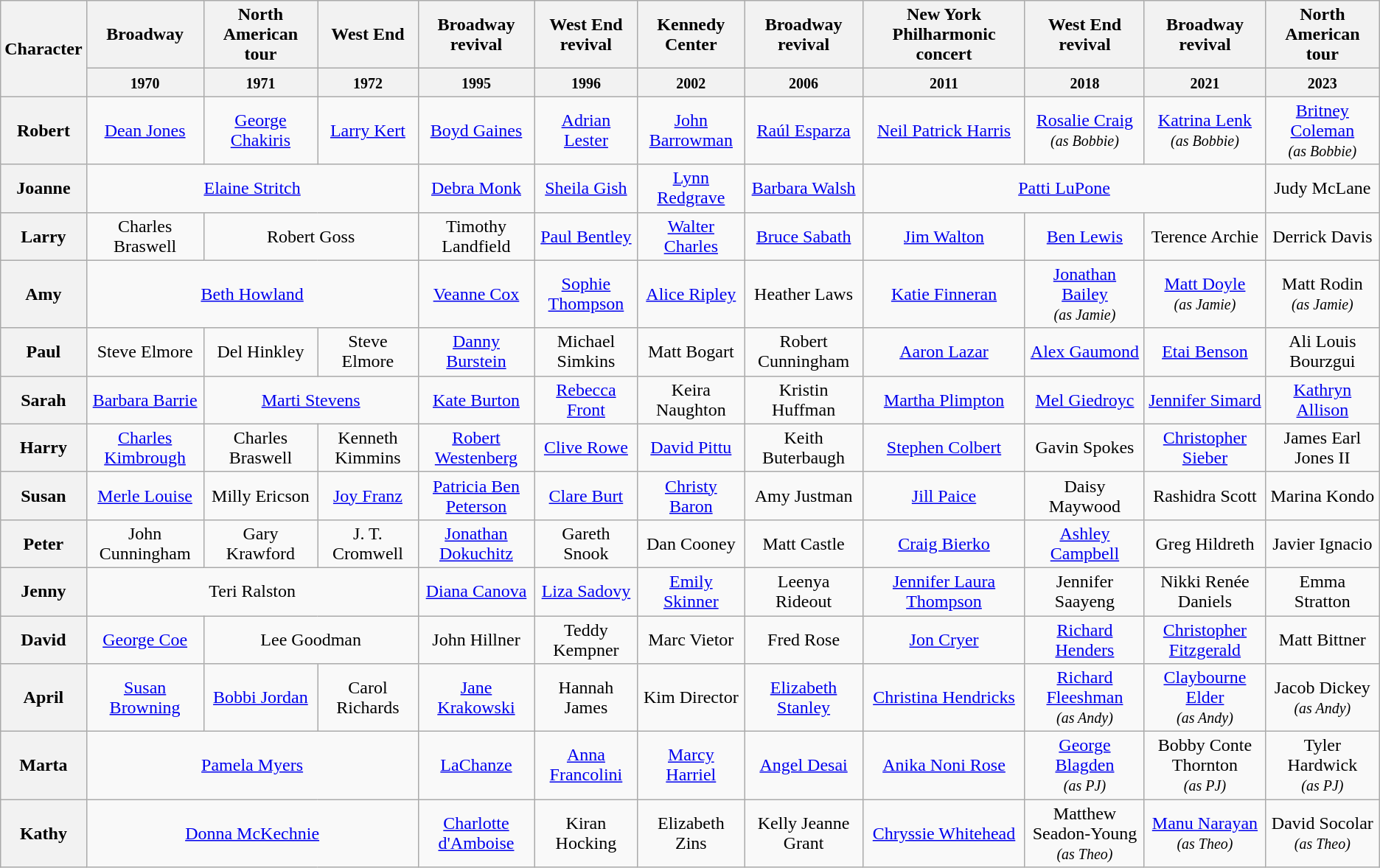<table class="wikitable">
<tr>
<th rowspan="2">Character</th>
<th>Broadway</th>
<th>North American tour</th>
<th>West End</th>
<th>Broadway revival</th>
<th>West End revival</th>
<th>Kennedy Center</th>
<th>Broadway revival</th>
<th>New York Philharmonic concert</th>
<th>West End revival</th>
<th>Broadway revival</th>
<th>North American tour</th>
</tr>
<tr>
<th><small>1970</small></th>
<th><small>1971</small></th>
<th><small>1972</small></th>
<th><small>1995</small></th>
<th><small>1996</small></th>
<th><small>2002</small></th>
<th><small>2006</small></th>
<th><small>2011</small></th>
<th><small>2018</small></th>
<th><small>2021</small></th>
<th><small>2023</small></th>
</tr>
<tr>
<th>Robert</th>
<td align=center><a href='#'>Dean Jones</a></td>
<td align=center><a href='#'>George Chakiris</a></td>
<td align=center><a href='#'>Larry Kert</a></td>
<td align=center><a href='#'>Boyd Gaines</a></td>
<td align=center><a href='#'>Adrian Lester</a></td>
<td align=center><a href='#'>John Barrowman</a></td>
<td align=center><a href='#'>Raúl Esparza</a></td>
<td align=center><a href='#'>Neil Patrick Harris</a></td>
<td align=center><a href='#'>Rosalie Craig</a><br><em><small>(as Bobbie)</small></em></td>
<td align=center><a href='#'>Katrina Lenk</a><br><em><small>(as Bobbie)</small></em></td>
<td align=center><a href='#'>Britney Coleman</a><br><em><small>(as Bobbie)</small></em></td>
</tr>
<tr>
<th>Joanne</th>
<td colspan="3" align=center><a href='#'>Elaine Stritch</a></td>
<td align=center><a href='#'>Debra Monk</a></td>
<td align=center><a href='#'>Sheila Gish</a></td>
<td align=center><a href='#'>Lynn Redgrave</a></td>
<td align=center><a href='#'>Barbara Walsh</a></td>
<td colspan="3" align=center><a href='#'>Patti LuPone</a></td>
<td align=center>Judy McLane</td>
</tr>
<tr>
<th>Larry</th>
<td align=center>Charles Braswell</td>
<td colspan="2" align=center>Robert Goss</td>
<td align=center>Timothy Landfield</td>
<td align=center><a href='#'>Paul Bentley</a></td>
<td align=center><a href='#'>Walter Charles</a></td>
<td align=center><a href='#'>Bruce Sabath</a></td>
<td align=center><a href='#'>Jim Walton</a></td>
<td align=center><a href='#'>Ben Lewis</a></td>
<td align=center>Terence Archie</td>
<td align=center>Derrick Davis</td>
</tr>
<tr>
<th>Amy</th>
<td colspan="3" align=center><a href='#'>Beth Howland</a></td>
<td align=center><a href='#'>Veanne Cox</a></td>
<td align=center><a href='#'>Sophie Thompson</a></td>
<td align=center><a href='#'>Alice Ripley</a></td>
<td align=center>Heather Laws</td>
<td align=center><a href='#'>Katie Finneran</a></td>
<td align=center><a href='#'>Jonathan Bailey</a><br><em><small>(as Jamie)</small></em></td>
<td align=center><a href='#'>Matt Doyle</a><br><em><small>(as Jamie)</small></em></td>
<td align=center>Matt Rodin<br><em><small>(as Jamie)</small></em></td>
</tr>
<tr>
<th>Paul</th>
<td align=center>Steve Elmore</td>
<td align=center>Del Hinkley</td>
<td align=center>Steve Elmore</td>
<td align=center><a href='#'>Danny Burstein</a></td>
<td align=center>Michael Simkins</td>
<td align=center>Matt Bogart</td>
<td align=center>Robert Cunningham</td>
<td align=center><a href='#'>Aaron Lazar</a></td>
<td align=center><a href='#'>Alex Gaumond</a></td>
<td align=center><a href='#'>Etai Benson</a></td>
<td align=center>Ali Louis Bourzgui</td>
</tr>
<tr>
<th>Sarah</th>
<td align=center><a href='#'>Barbara Barrie</a></td>
<td align=center colspan="2"><a href='#'>Marti Stevens</a></td>
<td align=center><a href='#'>Kate Burton</a></td>
<td align=center><a href='#'>Rebecca Front</a></td>
<td align=center>Keira Naughton</td>
<td align=center>Kristin Huffman</td>
<td align=center><a href='#'>Martha Plimpton</a></td>
<td align=center><a href='#'>Mel Giedroyc</a></td>
<td align=center><a href='#'>Jennifer Simard</a></td>
<td align=center><a href='#'>Kathryn Allison</a></td>
</tr>
<tr>
<th>Harry</th>
<td align=center><a href='#'>Charles Kimbrough</a></td>
<td align=center>Charles Braswell</td>
<td align=center>Kenneth Kimmins</td>
<td align=center><a href='#'>Robert Westenberg</a></td>
<td align=center><a href='#'>Clive Rowe</a></td>
<td align=center><a href='#'>David Pittu</a></td>
<td align=center>Keith Buterbaugh</td>
<td align=center><a href='#'>Stephen Colbert</a></td>
<td align=center>Gavin Spokes</td>
<td align=center><a href='#'>Christopher Sieber</a></td>
<td align=center>James Earl Jones II</td>
</tr>
<tr>
<th>Susan</th>
<td align=center><a href='#'>Merle Louise</a></td>
<td align=center>Milly Ericson</td>
<td align=center><a href='#'>Joy Franz</a></td>
<td align=center><a href='#'>Patricia Ben Peterson</a></td>
<td align=center><a href='#'>Clare Burt</a></td>
<td align=center><a href='#'>Christy Baron</a></td>
<td align=center>Amy Justman</td>
<td align=center><a href='#'>Jill Paice</a></td>
<td align=center>Daisy Maywood</td>
<td align=center>Rashidra Scott</td>
<td align=center>Marina Kondo</td>
</tr>
<tr>
<th>Peter</th>
<td align=center>John Cunningham</td>
<td align=center>Gary Krawford</td>
<td align=center>J. T. Cromwell</td>
<td align=center><a href='#'>Jonathan Dokuchitz</a></td>
<td align=center>Gareth Snook</td>
<td align=center>Dan Cooney</td>
<td align=center>Matt Castle</td>
<td align=center><a href='#'>Craig Bierko</a></td>
<td align=center><a href='#'>Ashley Campbell</a></td>
<td align=center>Greg Hildreth</td>
<td align=center>Javier Ignacio</td>
</tr>
<tr>
<th>Jenny</th>
<td colspan="3" align=center>Teri Ralston</td>
<td align=center><a href='#'>Diana Canova</a></td>
<td align=center><a href='#'>Liza Sadovy</a></td>
<td align=center><a href='#'>Emily Skinner</a></td>
<td align=center>Leenya Rideout</td>
<td align=center><a href='#'>Jennifer Laura Thompson</a></td>
<td align=center>Jennifer Saayeng</td>
<td align=center>Nikki Renée Daniels</td>
<td align=center>Emma Stratton</td>
</tr>
<tr>
<th>David</th>
<td align=center><a href='#'>George Coe</a></td>
<td colspan="2" align=center>Lee Goodman</td>
<td align=center>John Hillner</td>
<td align=center>Teddy Kempner</td>
<td align=center>Marc Vietor</td>
<td align=center>Fred Rose</td>
<td align=center><a href='#'>Jon Cryer</a></td>
<td align=center><a href='#'>Richard Henders</a></td>
<td align=center><a href='#'>Christopher Fitzgerald</a></td>
<td align=center>Matt Bittner</td>
</tr>
<tr>
<th>April</th>
<td align=center><a href='#'>Susan Browning</a></td>
<td align=center><a href='#'>Bobbi Jordan</a></td>
<td align=center>Carol Richards</td>
<td align=center><a href='#'>Jane Krakowski</a></td>
<td align=center>Hannah James</td>
<td align=center>Kim Director</td>
<td align=center><a href='#'>Elizabeth Stanley</a></td>
<td align=center><a href='#'>Christina Hendricks</a></td>
<td align=center><a href='#'>Richard Fleeshman</a><br><small><em>(as Andy)</em></small></td>
<td align=center><a href='#'>Claybourne Elder</a><br><small><em>(as Andy)</em></small></td>
<td align=center>Jacob Dickey<br><small><em>(as Andy)</em></small></td>
</tr>
<tr>
<th>Marta</th>
<td colspan="3" align=center><a href='#'>Pamela Myers</a></td>
<td align=center><a href='#'>LaChanze</a></td>
<td align=center><a href='#'>Anna Francolini</a></td>
<td align=center><a href='#'>Marcy Harriel</a></td>
<td align=center><a href='#'>Angel Desai</a></td>
<td align=center><a href='#'>Anika Noni Rose</a></td>
<td align=center><a href='#'>George Blagden</a><br><small><em>(as PJ)</em></small></td>
<td align=center>Bobby Conte Thornton<br><small><em>(as PJ)</em></small></td>
<td align=center>Tyler Hardwick<br><small><em>(as PJ)</em></small></td>
</tr>
<tr>
<th>Kathy</th>
<td colspan="3" align=center><a href='#'>Donna McKechnie</a></td>
<td align=center><a href='#'>Charlotte d'Amboise</a></td>
<td align=center>Kiran Hocking</td>
<td align=center>Elizabeth Zins</td>
<td align=center>Kelly Jeanne Grant</td>
<td align=center><a href='#'>Chryssie Whitehead</a></td>
<td align=center>Matthew Seadon-Young<br><small><em>(as Theo)</em></small></td>
<td align=center><a href='#'>Manu Narayan</a><br><small><em>(as Theo)</em></small></td>
<td align=center>David Socolar<br><small><em>(as Theo)</em></small></td>
</tr>
</table>
